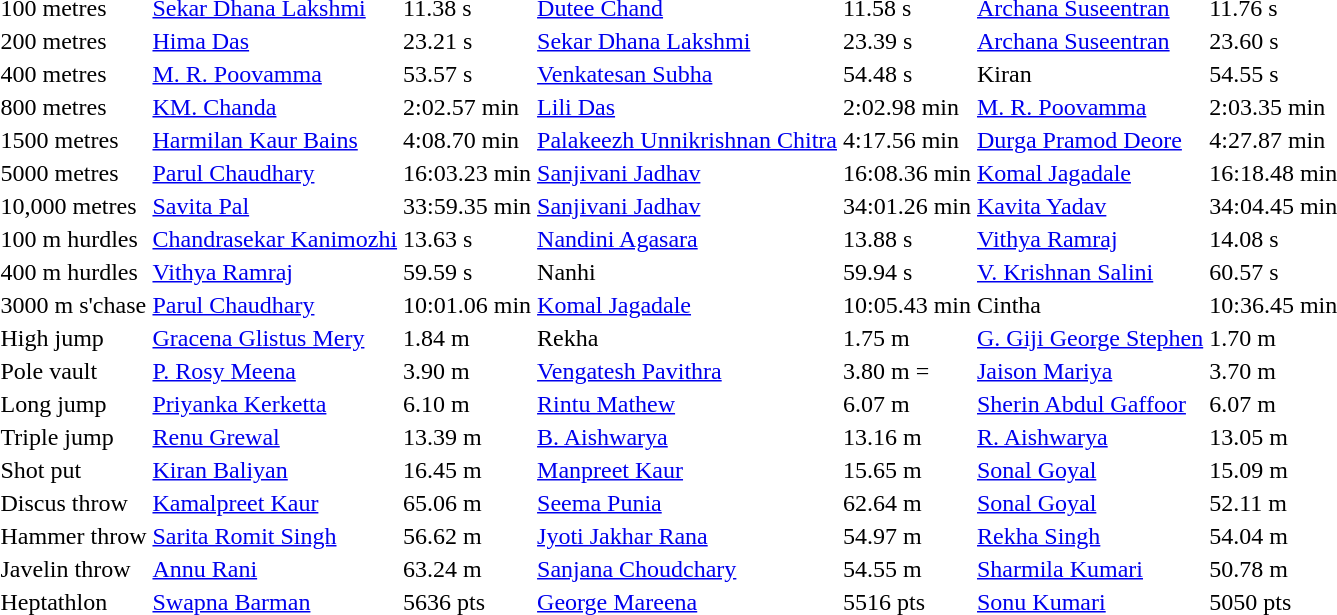<table>
<tr>
<td>100 metres</td>
<td><a href='#'>Sekar Dhana Lakshmi</a></td>
<td>11.38 s </td>
<td><a href='#'>Dutee Chand</a></td>
<td>11.58 s</td>
<td><a href='#'>Archana Suseentran</a></td>
<td>11.76 s</td>
</tr>
<tr>
<td>200 metres</td>
<td><a href='#'>Hima Das</a></td>
<td>23.21 s</td>
<td><a href='#'>Sekar Dhana Lakshmi</a></td>
<td>23.39 s</td>
<td><a href='#'>Archana Suseentran</a></td>
<td>23.60 s</td>
</tr>
<tr>
<td>400 metres</td>
<td><a href='#'>M. R. Poovamma</a></td>
<td>53.57 s</td>
<td><a href='#'>Venkatesan Subha</a></td>
<td>54.48 s</td>
<td>Kiran</td>
<td>54.55 s</td>
</tr>
<tr>
<td>800 metres</td>
<td><a href='#'>KM. Chanda</a></td>
<td>2:02.57 min </td>
<td><a href='#'>Lili Das</a></td>
<td>2:02.98 min </td>
<td><a href='#'>M. R. Poovamma</a></td>
<td>2:03.35 min </td>
</tr>
<tr>
<td>1500 metres</td>
<td><a href='#'>Harmilan Kaur Bains</a></td>
<td>4:08.70 min </td>
<td><a href='#'>Palakeezh Unnikrishnan Chitra</a></td>
<td>4:17.56 min</td>
<td><a href='#'>Durga Pramod Deore</a></td>
<td>4:27.87 min</td>
</tr>
<tr>
<td>5000 metres</td>
<td><a href='#'>Parul Chaudhary</a></td>
<td>16:03.23 min</td>
<td><a href='#'>Sanjivani Jadhav</a></td>
<td>16:08.36 min</td>
<td><a href='#'>Komal Jagadale</a></td>
<td>16:18.48 min</td>
</tr>
<tr>
<td>10,000 metres</td>
<td><a href='#'>Savita Pal</a></td>
<td>33:59.35 min </td>
<td><a href='#'>Sanjivani Jadhav</a></td>
<td>34:01.26 min </td>
<td><a href='#'>Kavita Yadav</a></td>
<td>34:04.45 min </td>
</tr>
<tr>
<td>100 m hurdles</td>
<td><a href='#'>Chandrasekar Kanimozhi</a></td>
<td>13.63 s </td>
<td><a href='#'>Nandini Agasara</a></td>
<td>13.88 s </td>
<td><a href='#'>Vithya Ramraj</a></td>
<td>14.08 s</td>
</tr>
<tr>
<td>400 m hurdles</td>
<td><a href='#'>Vithya Ramraj</a></td>
<td>59.59 s</td>
<td>Nanhi</td>
<td>59.94 s </td>
<td><a href='#'>V. Krishnan Salini</a></td>
<td>60.57 s</td>
</tr>
<tr>
<td>3000 m s'chase</td>
<td><a href='#'>Parul Chaudhary</a></td>
<td>10:01.06 min </td>
<td><a href='#'>Komal Jagadale</a></td>
<td>10:05.43 min</td>
<td>Cintha</td>
<td>10:36.45 min</td>
</tr>
<tr>
<td>High jump</td>
<td><a href='#'>Gracena Glistus Mery</a></td>
<td>1.84 m </td>
<td>Rekha</td>
<td>1.75 m</td>
<td><a href='#'>G. Giji George Stephen</a></td>
<td>1.70 m </td>
</tr>
<tr>
<td>Pole vault</td>
<td><a href='#'>P. Rosy Meena</a></td>
<td>3.90 m </td>
<td><a href='#'>Vengatesh Pavithra</a></td>
<td>3.80 m =</td>
<td><a href='#'>Jaison Mariya</a></td>
<td>3.70 m</td>
</tr>
<tr>
<td>Long jump</td>
<td><a href='#'>Priyanka Kerketta</a></td>
<td>6.10 m</td>
<td><a href='#'>Rintu Mathew</a></td>
<td>6.07 m</td>
<td><a href='#'>Sherin Abdul Gaffoor</a></td>
<td>6.07 m</td>
</tr>
<tr>
<td>Triple jump</td>
<td><a href='#'>Renu Grewal</a></td>
<td>13.39 m</td>
<td><a href='#'>B. Aishwarya</a></td>
<td>13.16 m</td>
<td><a href='#'>R. Aishwarya</a></td>
<td>13.05 m </td>
</tr>
<tr>
<td>Shot put</td>
<td><a href='#'>Kiran Baliyan</a></td>
<td>16.45 m</td>
<td><a href='#'>Manpreet Kaur</a></td>
<td>15.65 m</td>
<td><a href='#'>Sonal Goyal</a></td>
<td>15.09 m</td>
</tr>
<tr>
<td>Discus throw</td>
<td><a href='#'>Kamalpreet Kaur</a></td>
<td>65.06 m </td>
<td><a href='#'>Seema Punia</a></td>
<td>62.64 m</td>
<td><a href='#'>Sonal Goyal</a></td>
<td>52.11 m </td>
</tr>
<tr>
<td>Hammer throw</td>
<td><a href='#'>Sarita Romit Singh</a></td>
<td>56.62 m</td>
<td><a href='#'>Jyoti Jakhar Rana</a></td>
<td>54.97 m</td>
<td><a href='#'>Rekha Singh</a></td>
<td>54.04 m</td>
</tr>
<tr>
<td>Javelin throw</td>
<td><a href='#'>Annu Rani</a></td>
<td>63.24 m </td>
<td><a href='#'>Sanjana Choudchary</a></td>
<td>54.55 m </td>
<td><a href='#'>Sharmila Kumari</a></td>
<td>50.78 m</td>
</tr>
<tr>
<td>Heptathlon</td>
<td><a href='#'>Swapna Barman</a></td>
<td>5636 pts</td>
<td><a href='#'>George Mareena</a></td>
<td>5516 pts </td>
<td><a href='#'>Sonu Kumari</a></td>
<td>5050 pts </td>
</tr>
</table>
